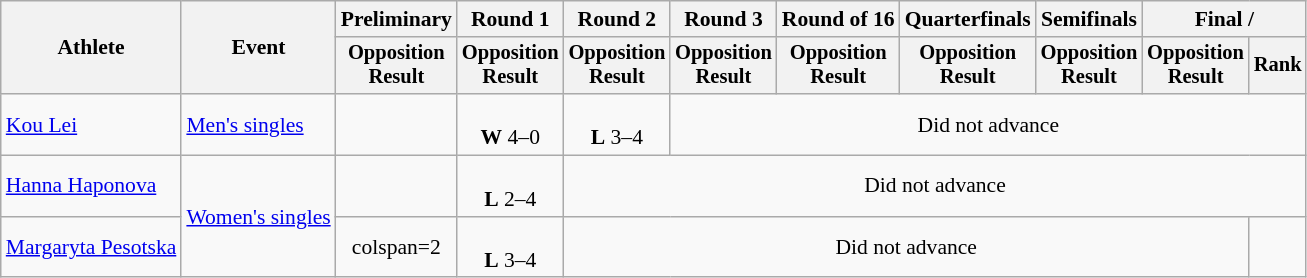<table class="wikitable" style="font-size:90%;">
<tr>
<th rowspan=2>Athlete</th>
<th rowspan=2>Event</th>
<th>Preliminary</th>
<th>Round 1</th>
<th>Round 2</th>
<th>Round 3</th>
<th>Round of 16</th>
<th>Quarterfinals</th>
<th>Semifinals</th>
<th colspan=2>Final / </th>
</tr>
<tr style="font-size:95%">
<th>Opposition<br>Result</th>
<th>Opposition<br>Result</th>
<th>Opposition<br>Result</th>
<th>Opposition<br>Result</th>
<th>Opposition<br>Result</th>
<th>Opposition<br>Result</th>
<th>Opposition<br>Result</th>
<th>Opposition<br>Result</th>
<th>Rank</th>
</tr>
<tr align=center>
<td align=left><a href='#'>Kou Lei</a></td>
<td align=left><a href='#'>Men's singles</a></td>
<td></td>
<td><br><strong>W</strong> 4–0</td>
<td><br><strong>L</strong> 3–4</td>
<td colspan=6>Did not advance</td>
</tr>
<tr align=center>
<td align=left><a href='#'>Hanna Haponova</a></td>
<td align=left rowspan=2><a href='#'>Women's singles</a></td>
<td></td>
<td><br><strong>L</strong> 2–4</td>
<td colspan=7>Did not advance</td>
</tr>
<tr align=center>
<td align=left><a href='#'>Margaryta Pesotska</a></td>
<td>colspan=2 </td>
<td><br><strong>L</strong> 3–4</td>
<td colspan=6>Did not advance</td>
</tr>
</table>
